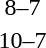<table style="text-align:center">
<tr>
<th width=200></th>
<th width=100></th>
<th width=200></th>
</tr>
<tr>
<td align=right><strong></strong></td>
<td>8–7</td>
<td align=left></td>
</tr>
<tr>
<td align=right><strong></strong></td>
<td>10–7</td>
<td align=left></td>
</tr>
</table>
